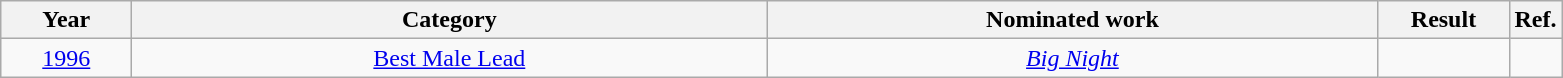<table class="wikitable plainrowheaders" style="text-align:center;">
<tr>
<th scope="col" style="width:5em;">Year</th>
<th scope="col" style="width:26em;">Category</th>
<th scope="col" style="width:25em;">Nominated work</th>
<th scope="col" style="width:5em;">Result</th>
<th>Ref.</th>
</tr>
<tr>
<td><a href='#'>1996</a></td>
<td><a href='#'>Best Male Lead</a></td>
<td><em><a href='#'>Big Night</a></em></td>
<td></td>
<td></td>
</tr>
</table>
